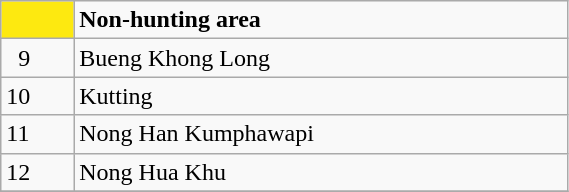<table class= "wikitable" style= "width:30%; display:inline-table;">
<tr>
<td style="width:3%; background:#FDE910;"> </td>
<td style="width:27%;"><strong>Non-hunting area</strong></td>
</tr>
<tr>
<td>  9</td>
<td>Bueng Khong Long</td>
</tr>
<tr>
<td>10</td>
<td>Kutting</td>
</tr>
<tr>
<td>11</td>
<td>Nong Han Kumphawapi</td>
</tr>
<tr>
<td>12</td>
<td>Nong Hua Khu</td>
</tr>
<tr>
</tr>
</table>
